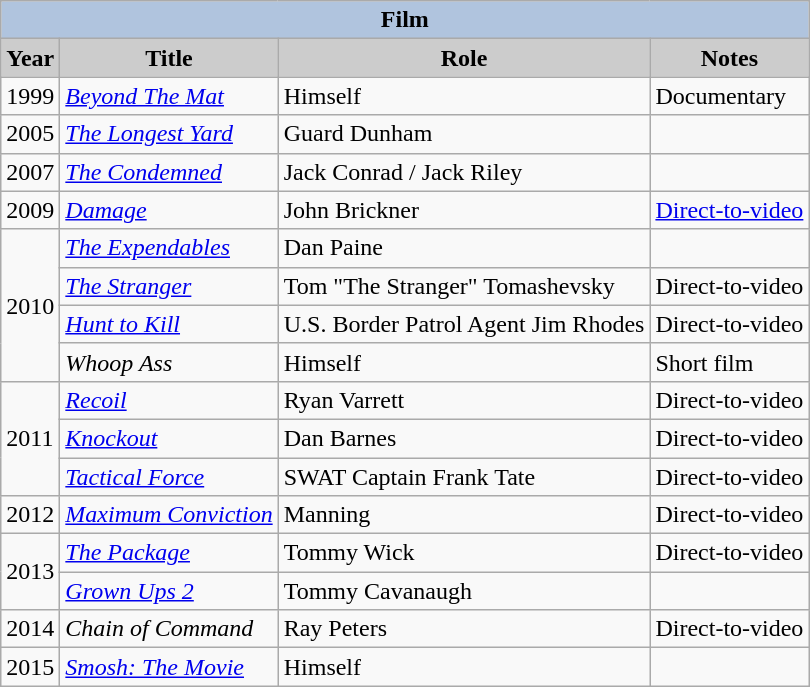<table class="wikitable sortable">
<tr style="text-align:center;">
<th colspan=4 style="background:#B0C4DE;">Film</th>
</tr>
<tr style="text-align:center;">
<th style="background:#ccc;">Year</th>
<th style="background:#ccc;">Title</th>
<th style="background:#ccc;">Role</th>
<th style="background:#ccc;">Notes</th>
</tr>
<tr>
<td>1999</td>
<td><em><a href='#'>Beyond The Mat</a></em></td>
<td>Himself</td>
<td>Documentary</td>
</tr>
<tr>
<td>2005</td>
<td><em><a href='#'>The Longest Yard</a></em></td>
<td>Guard Dunham</td>
<td></td>
</tr>
<tr>
<td>2007</td>
<td><em><a href='#'>The Condemned</a></em></td>
<td>Jack Conrad / Jack Riley</td>
<td></td>
</tr>
<tr>
<td>2009</td>
<td><em><a href='#'>Damage</a></em></td>
<td>John Brickner</td>
<td><a href='#'>Direct-to-video</a></td>
</tr>
<tr>
<td rowspan="4">2010</td>
<td><em><a href='#'>The Expendables</a></em></td>
<td>Dan Paine</td>
<td></td>
</tr>
<tr>
<td><em><a href='#'>The Stranger</a></em></td>
<td>Tom "The Stranger" Tomashevsky</td>
<td>Direct-to-video</td>
</tr>
<tr>
<td><em><a href='#'>Hunt to Kill</a></em></td>
<td>U.S. Border Patrol Agent Jim Rhodes</td>
<td>Direct-to-video</td>
</tr>
<tr>
<td><em>Whoop Ass</em></td>
<td>Himself</td>
<td>Short film</td>
</tr>
<tr>
<td rowspan="3">2011</td>
<td><em><a href='#'>Recoil</a></em></td>
<td>Ryan Varrett</td>
<td>Direct-to-video</td>
</tr>
<tr>
<td><em><a href='#'>Knockout</a></em></td>
<td>Dan Barnes</td>
<td>Direct-to-video</td>
</tr>
<tr>
<td><em><a href='#'>Tactical Force</a></em></td>
<td>SWAT Captain Frank Tate</td>
<td>Direct-to-video</td>
</tr>
<tr>
<td>2012</td>
<td><em><a href='#'>Maximum Conviction</a></em></td>
<td>Manning</td>
<td>Direct-to-video</td>
</tr>
<tr>
<td rowspan="2">2013</td>
<td><em><a href='#'>The Package</a></em></td>
<td>Tommy Wick</td>
<td>Direct-to-video</td>
</tr>
<tr>
<td><em><a href='#'>Grown Ups 2</a></em></td>
<td>Tommy Cavanaugh</td>
<td></td>
</tr>
<tr>
<td>2014</td>
<td><em>Chain of Command</em></td>
<td>Ray Peters</td>
<td>Direct-to-video</td>
</tr>
<tr>
<td>2015</td>
<td><em><a href='#'>Smosh: The Movie</a></em></td>
<td>Himself</td>
<td></td>
</tr>
</table>
